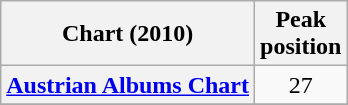<table class="wikitable sortable plainrowheaders">
<tr>
<th scope="col">Chart (2010)</th>
<th scope="col">Peak<br>position</th>
</tr>
<tr>
<th scope="row"><a href='#'>Austrian Albums Chart</a></th>
<td style="text-align:center;">27</td>
</tr>
<tr>
</tr>
</table>
